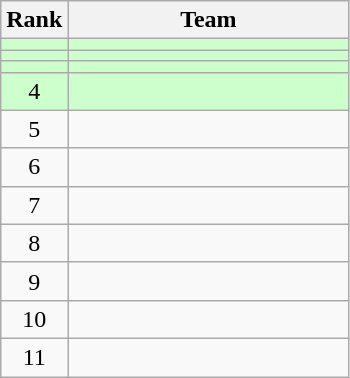<table class=wikitable style="text-align:center;">
<tr>
<th>Rank</th>
<th width=180>Team</th>
</tr>
<tr bgcolor=ccffcc>
<td></td>
<td align=left></td>
</tr>
<tr bgcolor=ccffcc>
<td></td>
<td align=left></td>
</tr>
<tr bgcolor=ccffcc>
<td></td>
<td align=left></td>
</tr>
<tr bgcolor=ccffcc>
<td>4</td>
<td align=left></td>
</tr>
<tr>
<td>5</td>
<td align=left></td>
</tr>
<tr>
<td>6</td>
<td align=left></td>
</tr>
<tr>
<td>7</td>
<td align=left></td>
</tr>
<tr>
<td>8</td>
<td align=left></td>
</tr>
<tr>
<td>9</td>
<td align=left></td>
</tr>
<tr>
<td>10</td>
<td align=left></td>
</tr>
<tr>
<td>11</td>
<td align=left></td>
</tr>
</table>
